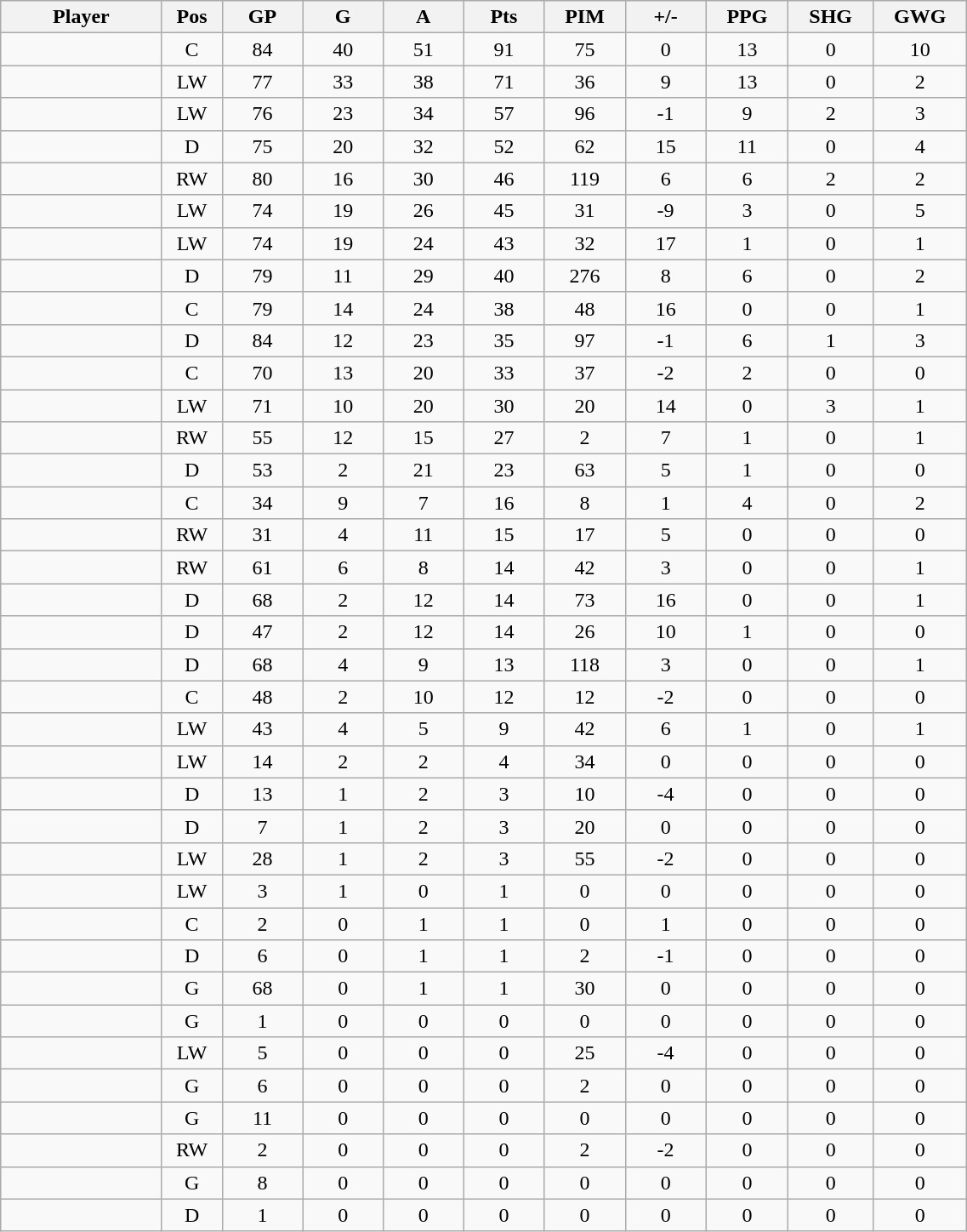<table class="wikitable sortable" width="60%">
<tr ALIGN="center">
<th bgcolor="#DDDDFF" width="10%">Player</th>
<th bgcolor="#DDDDFF" width="3%" title="Position">Pos</th>
<th bgcolor="#DDDDFF" width="5%" title="Games played">GP</th>
<th bgcolor="#DDDDFF" width="5%" title="Goals">G</th>
<th bgcolor="#DDDDFF" width="5%" title="Assists">A</th>
<th bgcolor="#DDDDFF" width="5%" title="Points">Pts</th>
<th bgcolor="#DDDDFF" width="5%" title="Penalties in Minutes">PIM</th>
<th bgcolor="#DDDDFF" width="5%" title="Plus/Minus">+/-</th>
<th bgcolor="#DDDDFF" width="5%" title="Power Play Goals">PPG</th>
<th bgcolor="#DDDDFF" width="5%" title="Short-handed Goals">SHG</th>
<th bgcolor="#DDDDFF" width="5%" title="Game-winning Goals">GWG</th>
</tr>
<tr align="center">
<td align="right"></td>
<td>C</td>
<td>84</td>
<td>40</td>
<td>51</td>
<td>91</td>
<td>75</td>
<td>0</td>
<td>13</td>
<td>0</td>
<td>10</td>
</tr>
<tr align="center">
<td align="right"></td>
<td>LW</td>
<td>77</td>
<td>33</td>
<td>38</td>
<td>71</td>
<td>36</td>
<td>9</td>
<td>13</td>
<td>0</td>
<td>2</td>
</tr>
<tr align="center">
<td align="right"></td>
<td>LW</td>
<td>76</td>
<td>23</td>
<td>34</td>
<td>57</td>
<td>96</td>
<td>-1</td>
<td>9</td>
<td>2</td>
<td>3</td>
</tr>
<tr align="center">
<td align="right"></td>
<td>D</td>
<td>75</td>
<td>20</td>
<td>32</td>
<td>52</td>
<td>62</td>
<td>15</td>
<td>11</td>
<td>0</td>
<td>4</td>
</tr>
<tr align="center">
<td align="right"></td>
<td>RW</td>
<td>80</td>
<td>16</td>
<td>30</td>
<td>46</td>
<td>119</td>
<td>6</td>
<td>6</td>
<td>2</td>
<td>2</td>
</tr>
<tr align="center">
<td align="right"></td>
<td>LW</td>
<td>74</td>
<td>19</td>
<td>26</td>
<td>45</td>
<td>31</td>
<td>-9</td>
<td>3</td>
<td>0</td>
<td>5</td>
</tr>
<tr align="center">
<td align="right"></td>
<td>LW</td>
<td>74</td>
<td>19</td>
<td>24</td>
<td>43</td>
<td>32</td>
<td>17</td>
<td>1</td>
<td>0</td>
<td>1</td>
</tr>
<tr align="center">
<td align="right"></td>
<td>D</td>
<td>79</td>
<td>11</td>
<td>29</td>
<td>40</td>
<td>276</td>
<td>8</td>
<td>6</td>
<td>0</td>
<td>2</td>
</tr>
<tr align="center">
<td align="right"></td>
<td>C</td>
<td>79</td>
<td>14</td>
<td>24</td>
<td>38</td>
<td>48</td>
<td>16</td>
<td>0</td>
<td>0</td>
<td>1</td>
</tr>
<tr align="center">
<td align="right"></td>
<td>D</td>
<td>84</td>
<td>12</td>
<td>23</td>
<td>35</td>
<td>97</td>
<td>-1</td>
<td>6</td>
<td>1</td>
<td>3</td>
</tr>
<tr align="center">
<td align="right"></td>
<td>C</td>
<td>70</td>
<td>13</td>
<td>20</td>
<td>33</td>
<td>37</td>
<td>-2</td>
<td>2</td>
<td>0</td>
<td>0</td>
</tr>
<tr align="center">
<td align="right"></td>
<td>LW</td>
<td>71</td>
<td>10</td>
<td>20</td>
<td>30</td>
<td>20</td>
<td>14</td>
<td>0</td>
<td>3</td>
<td>1</td>
</tr>
<tr align="center">
<td align="right"></td>
<td>RW</td>
<td>55</td>
<td>12</td>
<td>15</td>
<td>27</td>
<td>2</td>
<td>7</td>
<td>1</td>
<td>0</td>
<td>1</td>
</tr>
<tr align="center">
<td align="right"></td>
<td>D</td>
<td>53</td>
<td>2</td>
<td>21</td>
<td>23</td>
<td>63</td>
<td>5</td>
<td>1</td>
<td>0</td>
<td>0</td>
</tr>
<tr align="center">
<td align="right"></td>
<td>C</td>
<td>34</td>
<td>9</td>
<td>7</td>
<td>16</td>
<td>8</td>
<td>1</td>
<td>4</td>
<td>0</td>
<td>2</td>
</tr>
<tr align="center">
<td align="right"></td>
<td>RW</td>
<td>31</td>
<td>4</td>
<td>11</td>
<td>15</td>
<td>17</td>
<td>5</td>
<td>0</td>
<td>0</td>
<td>0</td>
</tr>
<tr align="center">
<td align="right"></td>
<td>RW</td>
<td>61</td>
<td>6</td>
<td>8</td>
<td>14</td>
<td>42</td>
<td>3</td>
<td>0</td>
<td>0</td>
<td>1</td>
</tr>
<tr align="center">
<td align="right"></td>
<td>D</td>
<td>68</td>
<td>2</td>
<td>12</td>
<td>14</td>
<td>73</td>
<td>16</td>
<td>0</td>
<td>0</td>
<td>1</td>
</tr>
<tr align="center">
<td align="right"></td>
<td>D</td>
<td>47</td>
<td>2</td>
<td>12</td>
<td>14</td>
<td>26</td>
<td>10</td>
<td>1</td>
<td>0</td>
<td>0</td>
</tr>
<tr align="center">
<td align="right"></td>
<td>D</td>
<td>68</td>
<td>4</td>
<td>9</td>
<td>13</td>
<td>118</td>
<td>3</td>
<td>0</td>
<td>0</td>
<td>1</td>
</tr>
<tr align="center">
<td align="right"></td>
<td>C</td>
<td>48</td>
<td>2</td>
<td>10</td>
<td>12</td>
<td>12</td>
<td>-2</td>
<td>0</td>
<td>0</td>
<td>0</td>
</tr>
<tr align="center">
<td align="right"></td>
<td>LW</td>
<td>43</td>
<td>4</td>
<td>5</td>
<td>9</td>
<td>42</td>
<td>6</td>
<td>1</td>
<td>0</td>
<td>1</td>
</tr>
<tr align="center">
<td align="right"></td>
<td>LW</td>
<td>14</td>
<td>2</td>
<td>2</td>
<td>4</td>
<td>34</td>
<td>0</td>
<td>0</td>
<td>0</td>
<td>0</td>
</tr>
<tr align="center">
<td align="right"></td>
<td>D</td>
<td>13</td>
<td>1</td>
<td>2</td>
<td>3</td>
<td>10</td>
<td>-4</td>
<td>0</td>
<td>0</td>
<td>0</td>
</tr>
<tr align="center">
<td align="right"></td>
<td>D</td>
<td>7</td>
<td>1</td>
<td>2</td>
<td>3</td>
<td>20</td>
<td>0</td>
<td>0</td>
<td>0</td>
<td>0</td>
</tr>
<tr align="center">
<td align="right"></td>
<td>LW</td>
<td>28</td>
<td>1</td>
<td>2</td>
<td>3</td>
<td>55</td>
<td>-2</td>
<td>0</td>
<td>0</td>
<td>0</td>
</tr>
<tr align="center">
<td align="right"></td>
<td>LW</td>
<td>3</td>
<td>1</td>
<td>0</td>
<td>1</td>
<td>0</td>
<td>0</td>
<td>0</td>
<td>0</td>
<td>0</td>
</tr>
<tr align="center">
<td align="right"></td>
<td>C</td>
<td>2</td>
<td>0</td>
<td>1</td>
<td>1</td>
<td>0</td>
<td>1</td>
<td>0</td>
<td>0</td>
<td>0</td>
</tr>
<tr align="center">
<td align="right"></td>
<td>D</td>
<td>6</td>
<td>0</td>
<td>1</td>
<td>1</td>
<td>2</td>
<td>-1</td>
<td>0</td>
<td>0</td>
<td>0</td>
</tr>
<tr align="center">
<td align="right"></td>
<td>G</td>
<td>68</td>
<td>0</td>
<td>1</td>
<td>1</td>
<td>30</td>
<td>0</td>
<td>0</td>
<td>0</td>
<td>0</td>
</tr>
<tr align="center">
<td align="right"></td>
<td>G</td>
<td>1</td>
<td>0</td>
<td>0</td>
<td>0</td>
<td>0</td>
<td>0</td>
<td>0</td>
<td>0</td>
<td>0</td>
</tr>
<tr align="center">
<td align="right"></td>
<td>LW</td>
<td>5</td>
<td>0</td>
<td>0</td>
<td>0</td>
<td>25</td>
<td>-4</td>
<td>0</td>
<td>0</td>
<td>0</td>
</tr>
<tr align="center">
<td align="right"></td>
<td>G</td>
<td>6</td>
<td>0</td>
<td>0</td>
<td>0</td>
<td>2</td>
<td>0</td>
<td>0</td>
<td>0</td>
<td>0</td>
</tr>
<tr align="center">
<td align="right"></td>
<td>G</td>
<td>11</td>
<td>0</td>
<td>0</td>
<td>0</td>
<td>0</td>
<td>0</td>
<td>0</td>
<td>0</td>
<td>0</td>
</tr>
<tr align="center">
<td align="right"></td>
<td>RW</td>
<td>2</td>
<td>0</td>
<td>0</td>
<td>0</td>
<td>2</td>
<td>-2</td>
<td>0</td>
<td>0</td>
<td>0</td>
</tr>
<tr align="center">
<td align="right"></td>
<td>G</td>
<td>8</td>
<td>0</td>
<td>0</td>
<td>0</td>
<td>0</td>
<td>0</td>
<td>0</td>
<td>0</td>
<td>0</td>
</tr>
<tr align="center">
<td align="right"></td>
<td>D</td>
<td>1</td>
<td>0</td>
<td>0</td>
<td>0</td>
<td>0</td>
<td>0</td>
<td>0</td>
<td>0</td>
<td>0</td>
</tr>
</table>
